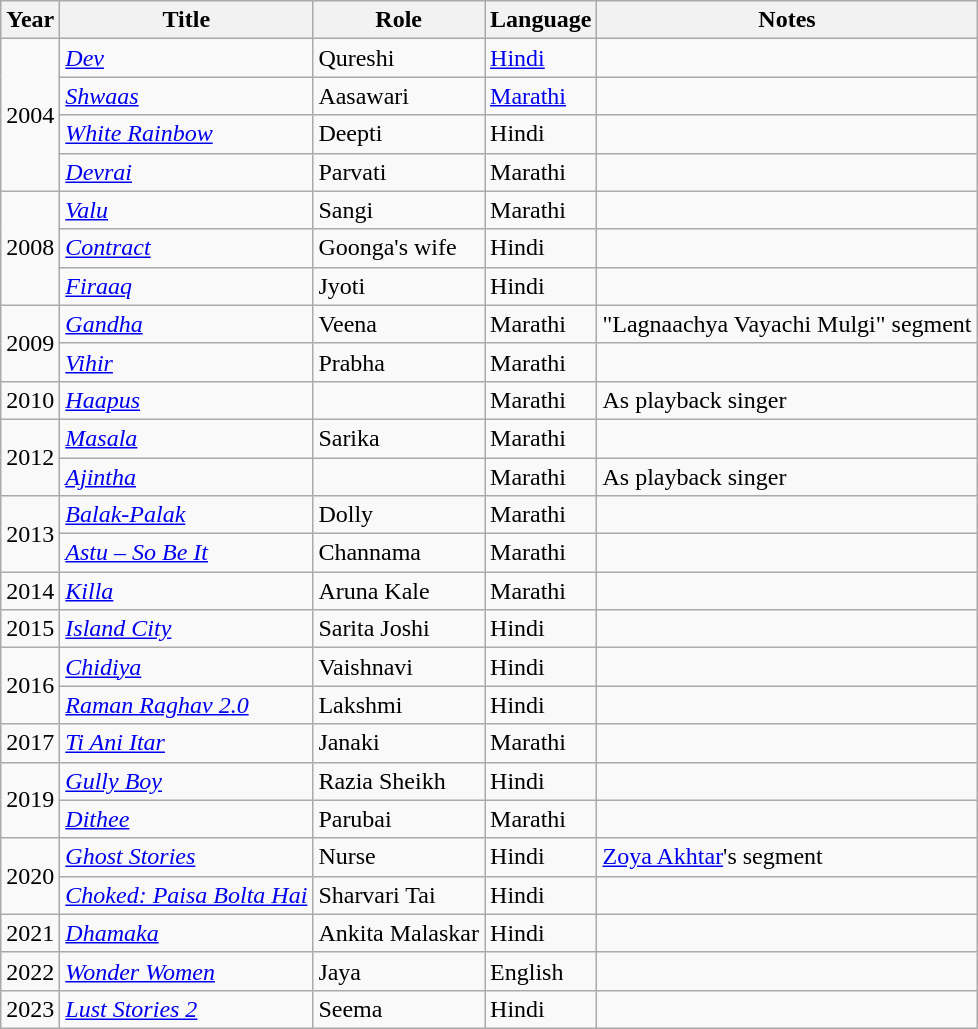<table class="wikitable sortable">
<tr>
<th>Year</th>
<th>Title</th>
<th>Role</th>
<th>Language</th>
<th>Notes</th>
</tr>
<tr>
<td rowspan="4">2004</td>
<td><em><a href='#'>Dev</a></em></td>
<td>Qureshi</td>
<td><a href='#'>Hindi</a></td>
<td></td>
</tr>
<tr>
<td><em><a href='#'>Shwaas</a></em></td>
<td>Aasawari</td>
<td><a href='#'>Marathi</a></td>
<td></td>
</tr>
<tr>
<td><em><a href='#'>White Rainbow</a></em></td>
<td>Deepti</td>
<td>Hindi</td>
<td></td>
</tr>
<tr>
<td><em><a href='#'>Devrai</a></em></td>
<td>Parvati</td>
<td>Marathi</td>
<td></td>
</tr>
<tr>
<td rowspan=3>2008</td>
<td><em><a href='#'>Valu</a></em></td>
<td>Sangi</td>
<td>Marathi</td>
<td></td>
</tr>
<tr>
<td><em><a href='#'>Contract</a></em></td>
<td>Goonga's wife</td>
<td>Hindi</td>
<td></td>
</tr>
<tr>
<td><em><a href='#'>Firaaq</a></em></td>
<td>Jyoti</td>
<td>Hindi</td>
<td></td>
</tr>
<tr>
<td rowspan="2">2009</td>
<td><em><a href='#'>Gandha</a></em></td>
<td>Veena</td>
<td>Marathi</td>
<td>"Lagnaachya Vayachi Mulgi" segment</td>
</tr>
<tr>
<td><em><a href='#'>Vihir</a></em></td>
<td>Prabha</td>
<td>Marathi</td>
<td></td>
</tr>
<tr>
<td>2010</td>
<td><em><a href='#'>Haapus</a></em></td>
<td></td>
<td>Marathi</td>
<td>As playback singer</td>
</tr>
<tr>
<td rowspan=2>2012</td>
<td><em><a href='#'>Masala</a></em></td>
<td>Sarika</td>
<td>Marathi</td>
<td></td>
</tr>
<tr>
<td><em><a href='#'>Ajintha</a></em></td>
<td></td>
<td>Marathi</td>
<td>As playback singer</td>
</tr>
<tr>
<td rowspan=2>2013</td>
<td><em><a href='#'>Balak-Palak</a></em></td>
<td>Dolly</td>
<td>Marathi</td>
<td></td>
</tr>
<tr>
<td><em><a href='#'>Astu – So Be It</a></em></td>
<td>Channama</td>
<td>Marathi</td>
<td></td>
</tr>
<tr>
<td>2014</td>
<td><em><a href='#'>Killa</a></em></td>
<td>Aruna Kale</td>
<td>Marathi</td>
<td></td>
</tr>
<tr>
<td>2015</td>
<td><em><a href='#'>Island City</a></em></td>
<td>Sarita Joshi</td>
<td>Hindi</td>
<td></td>
</tr>
<tr>
<td rowspan="2">2016</td>
<td><a href='#'><em>Chidiya</em></a></td>
<td>Vaishnavi</td>
<td>Hindi</td>
<td></td>
</tr>
<tr>
<td><em><a href='#'>Raman Raghav 2.0</a></em></td>
<td>Lakshmi</td>
<td>Hindi</td>
<td></td>
</tr>
<tr>
<td>2017</td>
<td><em><a href='#'>Ti Ani Itar</a></em></td>
<td>Janaki</td>
<td>Marathi</td>
<td></td>
</tr>
<tr>
<td rowspan="2">2019</td>
<td><em><a href='#'>Gully Boy</a></em></td>
<td>Razia Sheikh</td>
<td>Hindi</td>
<td></td>
</tr>
<tr>
<td><em><a href='#'>Dithee</a></em></td>
<td>Parubai</td>
<td>Marathi</td>
<td></td>
</tr>
<tr>
<td rowspan=2>2020</td>
<td><em><a href='#'>Ghost Stories</a></em></td>
<td>Nurse</td>
<td>Hindi</td>
<td><a href='#'>Zoya Akhtar</a>'s segment</td>
</tr>
<tr>
<td><em><a href='#'>Choked: Paisa Bolta Hai</a></em></td>
<td>Sharvari Tai</td>
<td>Hindi</td>
<td></td>
</tr>
<tr>
<td>2021</td>
<td><em><a href='#'>Dhamaka</a></em></td>
<td>Ankita Malaskar</td>
<td>Hindi</td>
<td></td>
</tr>
<tr>
<td>2022</td>
<td><em><a href='#'>Wonder Women</a></em></td>
<td>Jaya</td>
<td>English</td>
<td></td>
</tr>
<tr>
<td>2023</td>
<td><em><a href='#'>Lust Stories 2</a></em></td>
<td>Seema</td>
<td>Hindi</td>
<td></td>
</tr>
</table>
